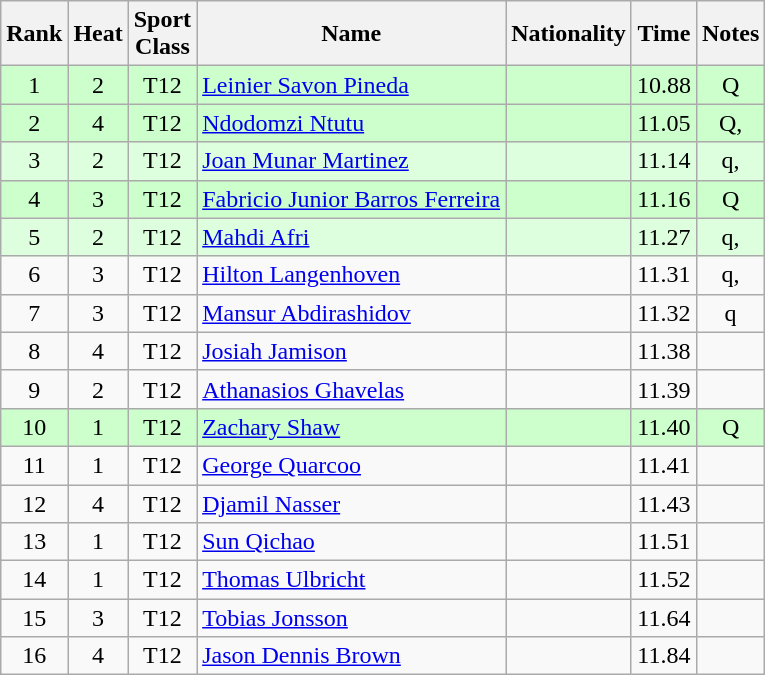<table class="wikitable sortable" style="text-align:center">
<tr>
<th>Rank</th>
<th>Heat</th>
<th>Sport<br>Class</th>
<th>Name</th>
<th>Nationality</th>
<th>Time</th>
<th>Notes</th>
</tr>
<tr bgcolor=ccffcc>
<td>1</td>
<td>2</td>
<td>T12</td>
<td align=left><a href='#'>Leinier Savon Pineda</a></td>
<td align=left></td>
<td>10.88</td>
<td>Q</td>
</tr>
<tr bgcolor=ccffcc>
<td>2</td>
<td>4</td>
<td>T12</td>
<td align=left><a href='#'>Ndodomzi Ntutu</a></td>
<td align=left></td>
<td>11.05</td>
<td>Q, </td>
</tr>
<tr bgcolor=ddffdd>
<td>3</td>
<td>2</td>
<td>T12</td>
<td align=left><a href='#'>Joan Munar Martinez</a></td>
<td align=left></td>
<td>11.14</td>
<td>q, </td>
</tr>
<tr bgcolor=ccffcc>
<td>4</td>
<td>3</td>
<td>T12</td>
<td align=left><a href='#'>Fabricio Junior Barros Ferreira</a></td>
<td align=left></td>
<td>11.16</td>
<td>Q</td>
</tr>
<tr bgcolor=ddffdd>
<td>5</td>
<td>2</td>
<td>T12</td>
<td align=left><a href='#'>Mahdi Afri</a></td>
<td align=left></td>
<td>11.27</td>
<td>q, </td>
</tr>
<tr>
<td>6</td>
<td>3</td>
<td>T12</td>
<td align=left><a href='#'>Hilton Langenhoven</a></td>
<td align=left></td>
<td>11.31</td>
<td>q, </td>
</tr>
<tr>
<td>7</td>
<td>3</td>
<td>T12</td>
<td align=left><a href='#'>Mansur Abdirashidov</a></td>
<td align=left></td>
<td>11.32</td>
<td>q</td>
</tr>
<tr>
<td>8</td>
<td>4</td>
<td>T12</td>
<td align=left><a href='#'>Josiah Jamison</a></td>
<td align=left></td>
<td>11.38</td>
<td></td>
</tr>
<tr>
<td>9</td>
<td>2</td>
<td>T12</td>
<td align=left><a href='#'>Athanasios Ghavelas</a></td>
<td align=left></td>
<td>11.39</td>
<td></td>
</tr>
<tr bgcolor=ccffcc>
<td>10</td>
<td>1</td>
<td>T12</td>
<td align=left><a href='#'>Zachary Shaw</a></td>
<td align=left></td>
<td>11.40</td>
<td>Q</td>
</tr>
<tr>
<td>11</td>
<td>1</td>
<td>T12</td>
<td align=left><a href='#'>George Quarcoo</a></td>
<td align=left></td>
<td>11.41</td>
<td></td>
</tr>
<tr>
<td>12</td>
<td>4</td>
<td>T12</td>
<td align=left><a href='#'>Djamil Nasser</a></td>
<td align=left></td>
<td>11.43</td>
<td></td>
</tr>
<tr>
<td>13</td>
<td>1</td>
<td>T12</td>
<td align=left><a href='#'>Sun Qichao</a></td>
<td align=left></td>
<td>11.51</td>
<td></td>
</tr>
<tr>
<td>14</td>
<td>1</td>
<td>T12</td>
<td align=left><a href='#'>Thomas Ulbricht</a></td>
<td align=left></td>
<td>11.52</td>
<td></td>
</tr>
<tr>
<td>15</td>
<td>3</td>
<td>T12</td>
<td align=left><a href='#'>Tobias Jonsson</a></td>
<td align=left></td>
<td>11.64</td>
<td></td>
</tr>
<tr>
<td>16</td>
<td>4</td>
<td>T12</td>
<td align=left><a href='#'>Jason Dennis Brown</a></td>
<td align=left></td>
<td>11.84</td>
<td></td>
</tr>
</table>
